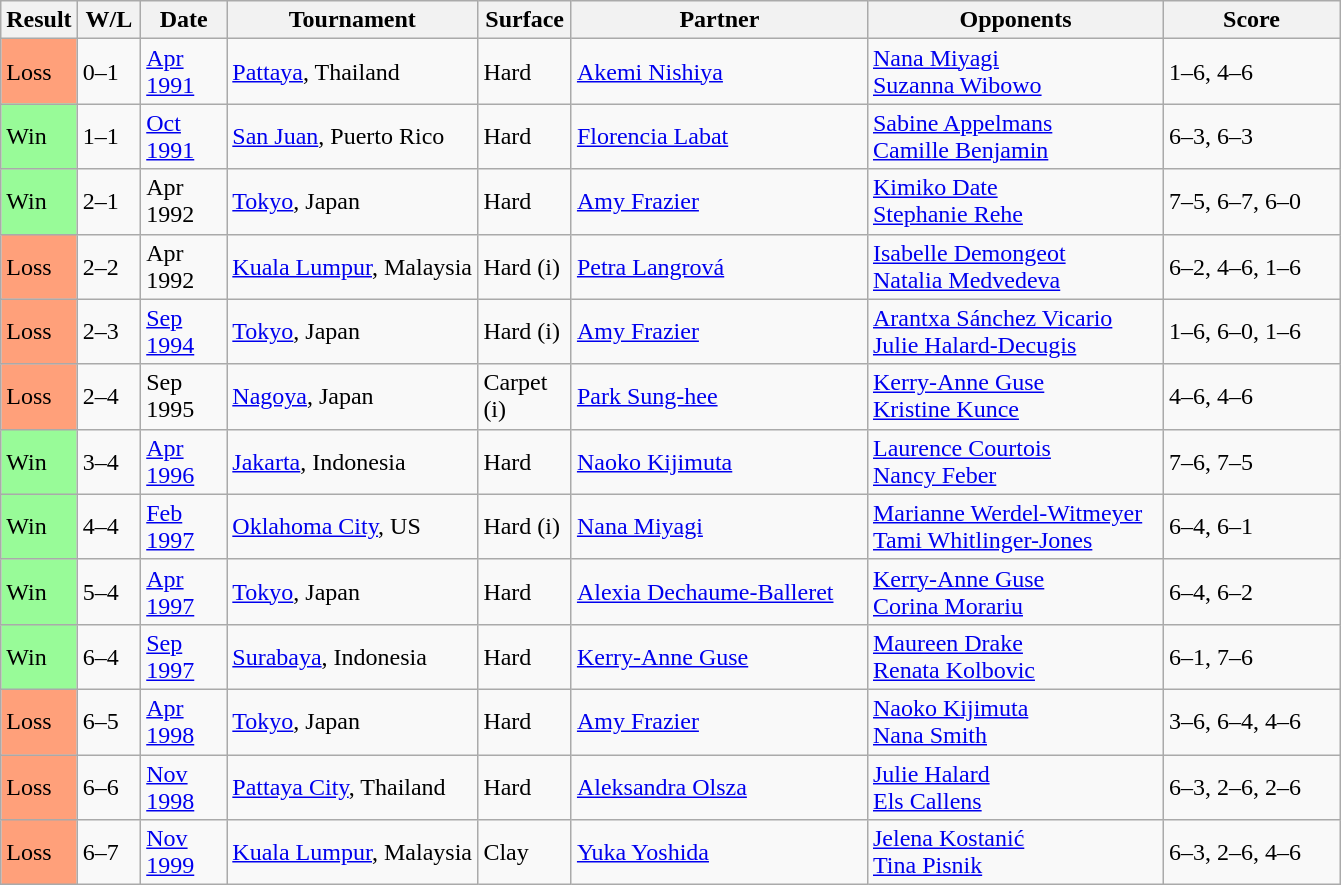<table class="sortable wikitable">
<tr>
<th>Result</th>
<th style="width:35px" class="unsortable">W/L</th>
<th style="width:50px">Date</th>
<th style="width:160px">Tournament</th>
<th style="width:55px">Surface</th>
<th style="width:190px">Partner</th>
<th style="width:190px">Opponents</th>
<th style="width:110px" class="unsortable">Score</th>
</tr>
<tr>
<td style="background:#ffa07a;">Loss</td>
<td>0–1</td>
<td><a href='#'>Apr 1991</a></td>
<td><a href='#'>Pattaya</a>, Thailand</td>
<td>Hard</td>
<td> <a href='#'>Akemi Nishiya</a></td>
<td> <a href='#'>Nana Miyagi</a><br> <a href='#'>Suzanna Wibowo</a></td>
<td>1–6, 4–6</td>
</tr>
<tr>
<td style="background:#98fb98;">Win</td>
<td>1–1</td>
<td><a href='#'>Oct 1991</a></td>
<td><a href='#'>San Juan</a>, Puerto Rico</td>
<td>Hard</td>
<td> <a href='#'>Florencia Labat</a></td>
<td> <a href='#'>Sabine Appelmans</a> <br>  <a href='#'>Camille Benjamin</a></td>
<td>6–3, 6–3</td>
</tr>
<tr>
<td style="background:#98fb98;">Win</td>
<td>2–1</td>
<td>Apr 1992</td>
<td><a href='#'>Tokyo</a>, Japan</td>
<td>Hard</td>
<td> <a href='#'>Amy Frazier</a></td>
<td> <a href='#'>Kimiko Date</a> <br>  <a href='#'>Stephanie Rehe</a></td>
<td>7–5, 6–7, 6–0</td>
</tr>
<tr>
<td style="background:#ffa07a;">Loss</td>
<td>2–2</td>
<td>Apr 1992</td>
<td><a href='#'>Kuala Lumpur</a>, Malaysia</td>
<td>Hard (i)</td>
<td> <a href='#'>Petra Langrová</a></td>
<td> <a href='#'>Isabelle Demongeot</a>  <br>  <a href='#'>Natalia Medvedeva</a></td>
<td>6–2, 4–6, 1–6</td>
</tr>
<tr>
<td style="background:#ffa07a;">Loss</td>
<td>2–3</td>
<td><a href='#'>Sep 1994</a></td>
<td><a href='#'>Tokyo</a>, Japan</td>
<td>Hard (i)</td>
<td> <a href='#'>Amy Frazier</a></td>
<td> <a href='#'>Arantxa Sánchez Vicario</a> <br>  <a href='#'>Julie Halard-Decugis</a></td>
<td>1–6, 6–0, 1–6</td>
</tr>
<tr>
<td style="background:#ffa07a;">Loss</td>
<td>2–4</td>
<td>Sep 1995</td>
<td><a href='#'>Nagoya</a>, Japan</td>
<td>Carpet (i)</td>
<td> <a href='#'>Park Sung-hee</a></td>
<td> <a href='#'>Kerry-Anne Guse</a><br> <a href='#'>Kristine Kunce</a></td>
<td>4–6, 4–6</td>
</tr>
<tr>
<td style="background:#98fb98;">Win</td>
<td>3–4</td>
<td><a href='#'>Apr 1996</a></td>
<td><a href='#'>Jakarta</a>, Indonesia</td>
<td>Hard</td>
<td> <a href='#'>Naoko Kijimuta</a></td>
<td> <a href='#'>Laurence Courtois</a> <br>  <a href='#'>Nancy Feber</a></td>
<td>7–6, 7–5</td>
</tr>
<tr>
<td style="background:#98fb98;">Win</td>
<td>4–4</td>
<td><a href='#'>Feb 1997</a></td>
<td><a href='#'>Oklahoma City</a>, US</td>
<td>Hard (i)</td>
<td> <a href='#'>Nana Miyagi</a></td>
<td> <a href='#'>Marianne Werdel-Witmeyer</a> <br>  <a href='#'>Tami Whitlinger-Jones</a></td>
<td>6–4, 6–1</td>
</tr>
<tr>
<td style="background:#98fb98;">Win</td>
<td>5–4</td>
<td><a href='#'>Apr 1997</a></td>
<td><a href='#'>Tokyo</a>, Japan</td>
<td>Hard</td>
<td> <a href='#'>Alexia Dechaume-Balleret</a></td>
<td> <a href='#'>Kerry-Anne Guse</a> <br>  <a href='#'>Corina Morariu</a></td>
<td>6–4, 6–2</td>
</tr>
<tr>
<td style="background:#98fb98;">Win</td>
<td>6–4</td>
<td><a href='#'>Sep 1997</a></td>
<td><a href='#'>Surabaya</a>, Indonesia</td>
<td>Hard</td>
<td> <a href='#'>Kerry-Anne Guse</a></td>
<td> <a href='#'>Maureen Drake</a> <br>  <a href='#'>Renata Kolbovic</a></td>
<td>6–1, 7–6</td>
</tr>
<tr>
<td style="background:#ffa07a;">Loss</td>
<td>6–5</td>
<td><a href='#'>Apr 1998</a></td>
<td><a href='#'>Tokyo</a>, Japan</td>
<td>Hard</td>
<td> <a href='#'>Amy Frazier</a></td>
<td> <a href='#'>Naoko Kijimuta</a> <br>  <a href='#'>Nana Smith</a></td>
<td>3–6, 6–4, 4–6</td>
</tr>
<tr>
<td style="background:#ffa07a;">Loss</td>
<td>6–6</td>
<td><a href='#'>Nov 1998</a></td>
<td><a href='#'>Pattaya City</a>, Thailand</td>
<td>Hard</td>
<td> <a href='#'>Aleksandra Olsza</a></td>
<td> <a href='#'>Julie Halard</a><br> <a href='#'>Els Callens</a></td>
<td>6–3, 2–6, 2–6</td>
</tr>
<tr>
<td style="background:#ffa07a;">Loss</td>
<td>6–7</td>
<td><a href='#'>Nov 1999</a></td>
<td><a href='#'>Kuala Lumpur</a>, Malaysia</td>
<td>Clay</td>
<td> <a href='#'>Yuka Yoshida</a></td>
<td> <a href='#'>Jelena Kostanić</a><br> <a href='#'>Tina Pisnik</a></td>
<td>6–3, 2–6, 4–6</td>
</tr>
</table>
